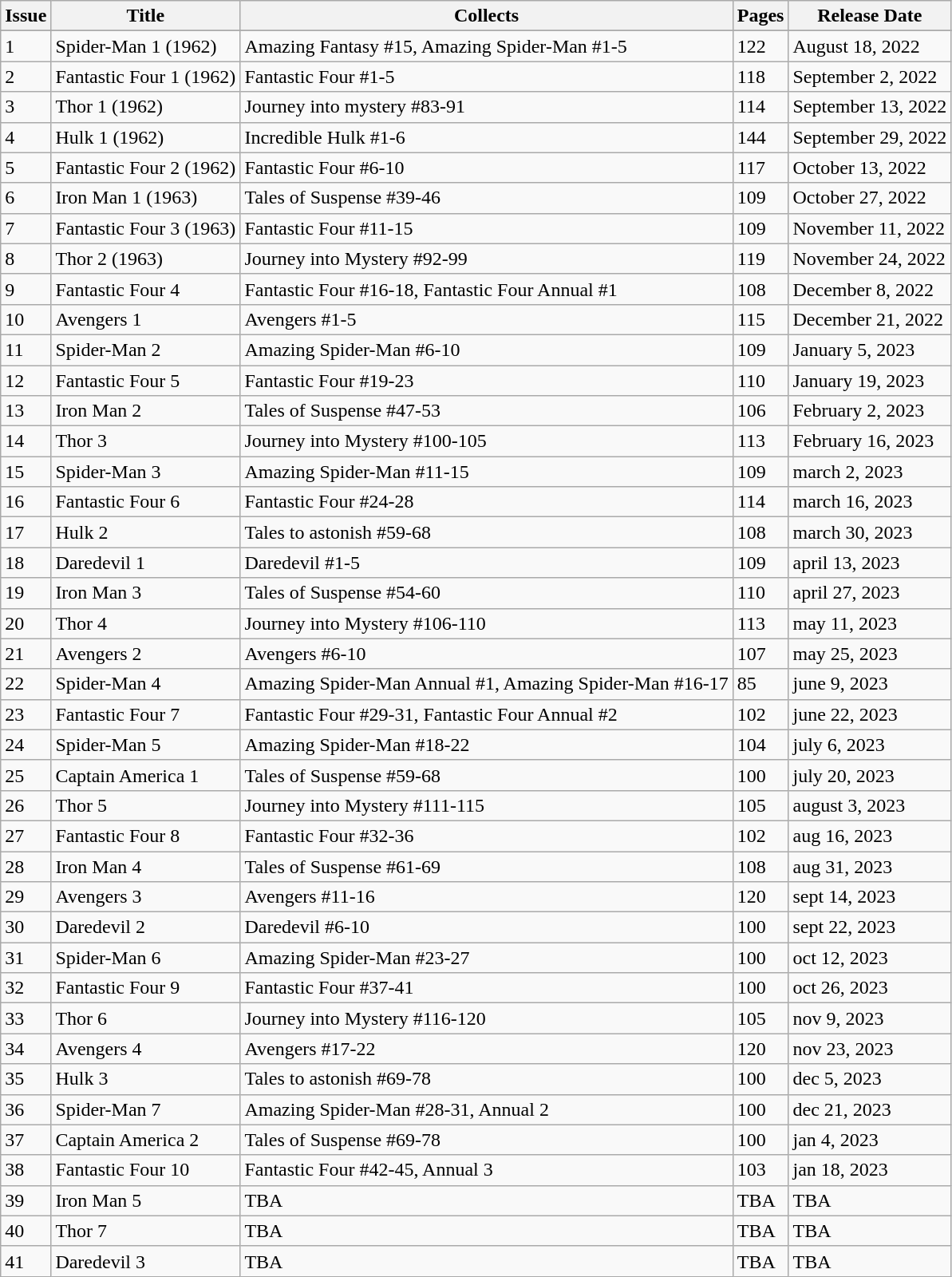<table class="wikitable sortable" style="text-align: left;">
<tr>
<th>Issue</th>
<th>Title</th>
<th>Collects</th>
<th>Pages</th>
<th>Release Date</th>
</tr>
<tr valign="top">
</tr>
<tr>
<td>1</td>
<td>Spider-Man 1 (1962)</td>
<td>Amazing Fantasy #15, Amazing Spider-Man #1-5</td>
<td>122</td>
<td>August 18, 2022</td>
</tr>
<tr>
<td>2</td>
<td>Fantastic Four 1 (1962)</td>
<td>Fantastic Four #1-5</td>
<td>118</td>
<td>September 2, 2022</td>
</tr>
<tr>
<td>3</td>
<td>Thor 1 (1962)</td>
<td>Journey into mystery #83-91</td>
<td>114</td>
<td>September 13, 2022</td>
</tr>
<tr>
<td>4</td>
<td>Hulk 1 (1962)</td>
<td>Incredible Hulk #1-6</td>
<td>144</td>
<td>September 29, 2022</td>
</tr>
<tr>
<td>5</td>
<td>Fantastic Four 2 (1962)</td>
<td>Fantastic Four #6-10</td>
<td>117</td>
<td>October 13, 2022</td>
</tr>
<tr>
<td>6</td>
<td>Iron Man 1 (1963)</td>
<td>Tales of Suspense #39-46</td>
<td>109</td>
<td>October 27, 2022</td>
</tr>
<tr>
<td>7</td>
<td>Fantastic Four 3 (1963)</td>
<td>Fantastic Four #11-15</td>
<td>109</td>
<td>November 11, 2022</td>
</tr>
<tr>
<td>8</td>
<td>Thor 2 (1963)</td>
<td>Journey into Mystery #92-99</td>
<td>119</td>
<td>November 24, 2022</td>
</tr>
<tr>
<td>9</td>
<td>Fantastic Four 4</td>
<td>Fantastic Four #16-18, Fantastic Four Annual #1</td>
<td>108</td>
<td>December 8, 2022</td>
</tr>
<tr>
<td>10</td>
<td>Avengers 1</td>
<td>Avengers #1-5</td>
<td>115</td>
<td>December 21, 2022</td>
</tr>
<tr>
<td>11</td>
<td>Spider-Man 2</td>
<td>Amazing Spider-Man #6-10</td>
<td>109</td>
<td>January 5, 2023</td>
</tr>
<tr>
<td>12</td>
<td>Fantastic Four 5</td>
<td>Fantastic Four #19-23</td>
<td>110</td>
<td>January 19, 2023</td>
</tr>
<tr>
<td>13</td>
<td>Iron Man 2</td>
<td>Tales of Suspense #47-53</td>
<td>106</td>
<td>February 2, 2023</td>
</tr>
<tr>
<td>14</td>
<td>Thor 3</td>
<td>Journey into Mystery #100-105</td>
<td>113</td>
<td>February 16, 2023</td>
</tr>
<tr>
<td>15</td>
<td>Spider-Man 3</td>
<td>Amazing Spider-Man #11-15</td>
<td>109</td>
<td>march 2, 2023</td>
</tr>
<tr>
<td>16</td>
<td>Fantastic Four 6</td>
<td>Fantastic Four #24-28</td>
<td>114</td>
<td>march 16, 2023</td>
</tr>
<tr>
<td>17</td>
<td>Hulk 2</td>
<td>Tales to astonish #59-68</td>
<td>108</td>
<td>march 30, 2023</td>
</tr>
<tr>
<td>18</td>
<td>Daredevil 1</td>
<td>Daredevil #1-5</td>
<td>109</td>
<td>april 13, 2023</td>
</tr>
<tr>
<td>19</td>
<td>Iron Man 3</td>
<td>Tales of Suspense #54-60</td>
<td>110</td>
<td>april 27, 2023</td>
</tr>
<tr>
<td>20</td>
<td>Thor 4</td>
<td>Journey into Mystery #106-110</td>
<td>113</td>
<td>may 11, 2023</td>
</tr>
<tr>
<td>21</td>
<td>Avengers 2</td>
<td>Avengers #6-10</td>
<td>107</td>
<td>may 25, 2023</td>
</tr>
<tr>
<td>22</td>
<td>Spider-Man 4</td>
<td>Amazing Spider-Man Annual #1, Amazing Spider-Man #16-17</td>
<td>85</td>
<td>june 9, 2023</td>
</tr>
<tr>
<td>23</td>
<td>Fantastic Four  7</td>
<td>Fantastic Four #29-31, Fantastic Four Annual #2</td>
<td>102</td>
<td>june 22, 2023</td>
</tr>
<tr>
<td>24</td>
<td>Spider-Man 5</td>
<td>Amazing Spider-Man #18-22</td>
<td>104</td>
<td>july 6, 2023</td>
</tr>
<tr>
<td>25</td>
<td>Captain America 1</td>
<td>Tales of Suspense #59-68</td>
<td>100</td>
<td>july 20, 2023</td>
</tr>
<tr>
<td>26</td>
<td>Thor 5</td>
<td>Journey into Mystery #111-115</td>
<td>105</td>
<td>august 3, 2023</td>
</tr>
<tr>
<td>27</td>
<td>Fantastic Four 8</td>
<td>Fantastic Four #32-36</td>
<td>102</td>
<td>aug 16, 2023</td>
</tr>
<tr>
<td>28</td>
<td>Iron Man 4</td>
<td>Tales of Suspense #61-69</td>
<td>108</td>
<td>aug 31, 2023</td>
</tr>
<tr>
<td>29</td>
<td>Avengers 3</td>
<td>Avengers #11-16</td>
<td>120</td>
<td>sept 14, 2023</td>
</tr>
<tr>
<td>30</td>
<td>Daredevil 2</td>
<td>Daredevil #6-10</td>
<td>100</td>
<td>sept 22, 2023</td>
</tr>
<tr>
<td>31</td>
<td>Spider-Man 6</td>
<td>Amazing Spider-Man #23-27</td>
<td>100</td>
<td>oct 12, 2023</td>
</tr>
<tr>
<td>32</td>
<td>Fantastic Four 9</td>
<td>Fantastic Four #37-41</td>
<td>100</td>
<td>oct 26, 2023</td>
</tr>
<tr>
<td>33</td>
<td>Thor 6</td>
<td>Journey into Mystery #116-120</td>
<td>105</td>
<td>nov 9, 2023</td>
</tr>
<tr>
<td>34</td>
<td>Avengers 4</td>
<td>Avengers #17-22</td>
<td>120</td>
<td>nov 23, 2023</td>
</tr>
<tr>
<td>35</td>
<td>Hulk 3</td>
<td>Tales to astonish #69-78</td>
<td>100</td>
<td>dec 5, 2023</td>
</tr>
<tr>
<td>36</td>
<td>Spider-Man 7</td>
<td>Amazing Spider-Man #28-31, Annual 2</td>
<td>100</td>
<td>dec 21, 2023</td>
</tr>
<tr>
<td>37</td>
<td>Captain America 2</td>
<td>Tales of Suspense #69-78</td>
<td>100</td>
<td>jan 4, 2023</td>
</tr>
<tr>
<td>38</td>
<td>Fantastic Four 10</td>
<td>Fantastic Four #42-45, Annual 3</td>
<td>103</td>
<td>jan 18, 2023</td>
</tr>
<tr>
<td>39</td>
<td>Iron Man 5</td>
<td>TBA</td>
<td>TBA</td>
<td>TBA</td>
</tr>
<tr>
<td>40</td>
<td>Thor 7</td>
<td>TBA</td>
<td>TBA</td>
<td>TBA</td>
</tr>
<tr>
<td>41</td>
<td>Daredevil 3</td>
<td>TBA</td>
<td>TBA</td>
<td>TBA</td>
</tr>
</table>
